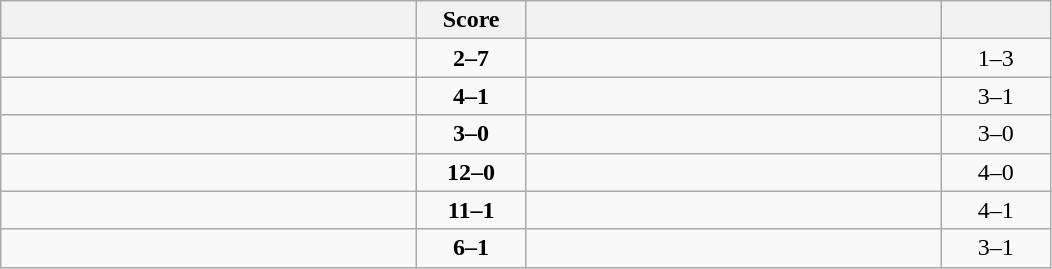<table class="wikitable" style="text-align: center; ">
<tr>
<th align="right" width="270"></th>
<th width="65">Score</th>
<th align="left" width="270"></th>
<th width="65"></th>
</tr>
<tr>
<td align="left"></td>
<td><strong>2–7</strong></td>
<td align="left"><strong></strong></td>
<td>1–3 <strong></strong></td>
</tr>
<tr>
<td align="left"><strong></strong></td>
<td><strong>4–1</strong></td>
<td align="left"></td>
<td>3–1 <strong></strong></td>
</tr>
<tr>
<td align="left"><strong></strong></td>
<td><strong>3–0</strong></td>
<td align="left"></td>
<td>3–0 <strong></strong></td>
</tr>
<tr>
<td align="left"><strong></strong></td>
<td><strong>12–0</strong></td>
<td align="left"></td>
<td>4–0 <strong></strong></td>
</tr>
<tr>
<td align="left"><strong></strong></td>
<td><strong>11–1</strong></td>
<td align="left"></td>
<td>4–1 <strong></strong></td>
</tr>
<tr>
<td align="left"><strong></strong></td>
<td><strong>6–1</strong></td>
<td align="left"></td>
<td>3–1 <strong></strong></td>
</tr>
</table>
